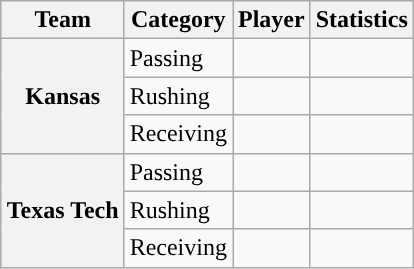<table class="wikitable" style="float:right">
<tr>
<th>Team</th>
<th>Category</th>
<th>Player</th>
<th>Statistics</th>
</tr>
<tr>
<th rowspan=3>Kansas</th>
<td>Passing</td>
<td></td>
<td></td>
</tr>
<tr>
<td>Rushing</td>
<td></td>
<td></td>
</tr>
<tr>
<td>Receiving</td>
<td></td>
<td></td>
</tr>
<tr>
<th rowspan=3>Texas Tech</th>
<td>Passing</td>
<td></td>
<td></td>
</tr>
<tr>
<td>Rushing</td>
<td></td>
<td></td>
</tr>
<tr>
<td>Receiving</td>
<td></td>
<td></td>
</tr>
</table>
